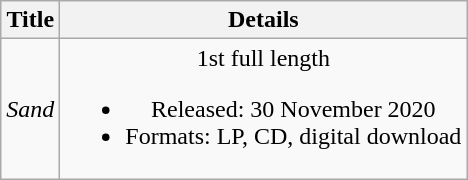<table class="wikitable plainrowheaders" style="text-align:center;">
<tr>
<th>Title</th>
<th>Details</th>
</tr>
<tr>
<td><em>Sand</em></td>
<td>1st full length<br><ul><li>Released: 30 November 2020</li><li>Formats: LP, CD, digital download</li></ul></td>
</tr>
</table>
